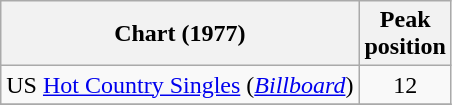<table class="wikitable sortable">
<tr>
<th align="left">Chart (1977)</th>
<th align="center">Peak<br>position</th>
</tr>
<tr>
<td align="left">US <a href='#'>Hot Country Singles</a> (<em><a href='#'>Billboard</a></em>)</td>
<td align="center">12</td>
</tr>
<tr>
</tr>
</table>
